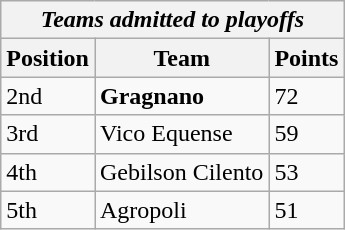<table class="wikitable">
<tr>
<th colspan="3"><em>Teams admitted to playoffs</em></th>
</tr>
<tr>
<th>Position</th>
<th>Team</th>
<th>Points</th>
</tr>
<tr>
<td>2nd</td>
<td><strong>Gragnano</strong></td>
<td>72</td>
</tr>
<tr>
<td>3rd</td>
<td>Vico Equense</td>
<td>59</td>
</tr>
<tr>
<td>4th</td>
<td>Gebilson Cilento</td>
<td>53</td>
</tr>
<tr>
<td>5th</td>
<td>Agropoli</td>
<td>51</td>
</tr>
</table>
